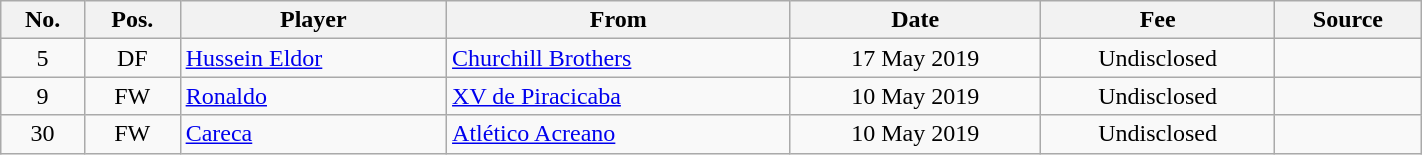<table class="wikitable" style="text-align:center;width:75%;">
<tr>
<th>No.</th>
<th>Pos.</th>
<th>Player</th>
<th>From</th>
<th>Date</th>
<th>Fee</th>
<th>Source</th>
</tr>
<tr>
<td>5</td>
<td>DF</td>
<td align=left> <a href='#'>Hussein Eldor</a></td>
<td align=left> <a href='#'>Churchill Brothers</a></td>
<td>17 May 2019</td>
<td>Undisclosed</td>
<td></td>
</tr>
<tr>
<td>9</td>
<td>FW</td>
<td align=left> <a href='#'>Ronaldo</a></td>
<td align=left> <a href='#'>XV de Piracicaba</a></td>
<td>10 May 2019</td>
<td>Undisclosed</td>
<td></td>
</tr>
<tr>
<td>30</td>
<td>FW</td>
<td align=left> <a href='#'>Careca</a></td>
<td align=left> <a href='#'>Atlético Acreano</a></td>
<td>10 May 2019</td>
<td>Undisclosed</td>
<td></td>
</tr>
</table>
